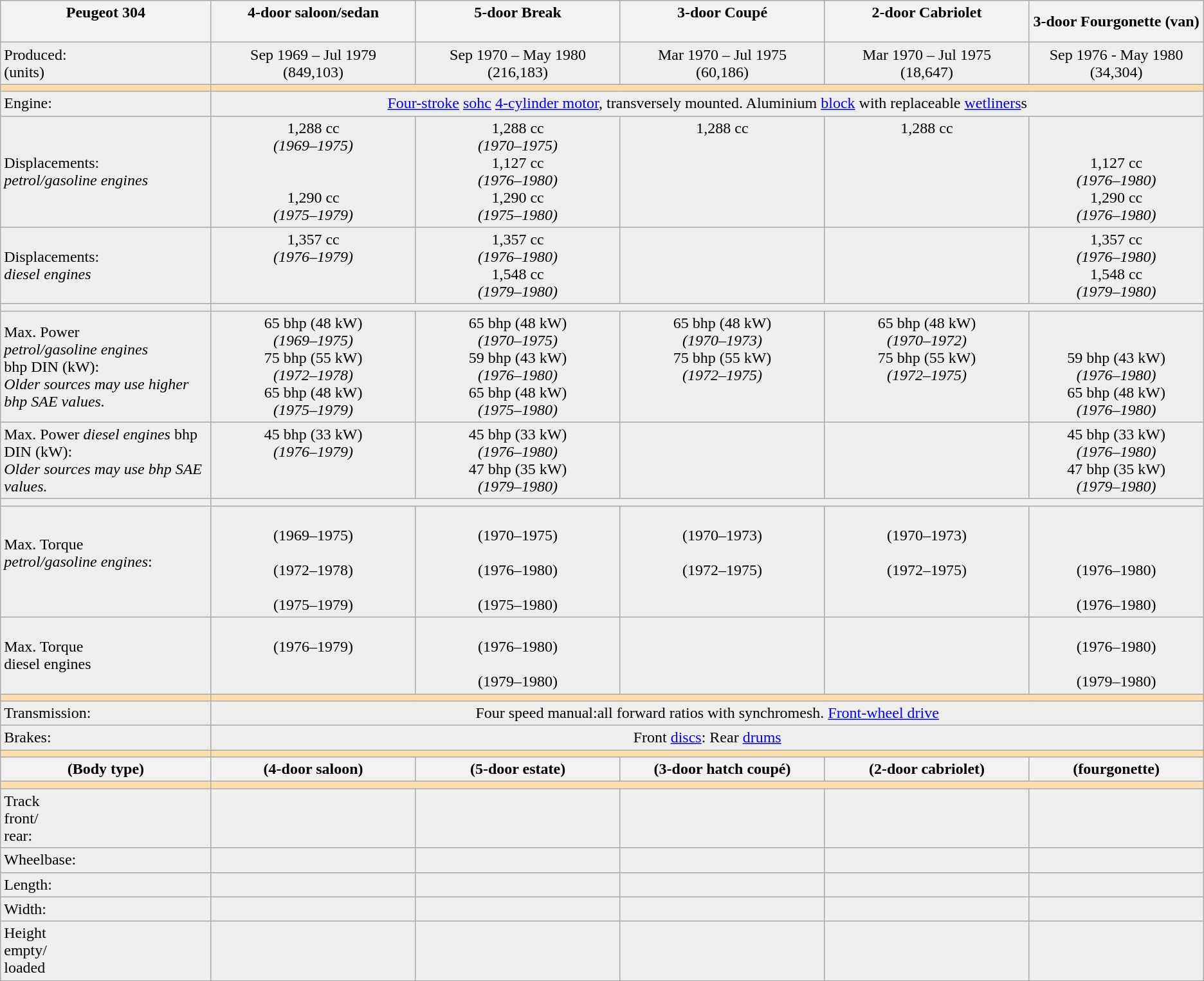<table class="wikitable">
<tr>
<th width="17.5%">Peugeot 304<br><br></th>
<th width="16.5%">4-door saloon/sedan<br><br></th>
<th width="16.5%">5-door Break<br><br></th>
<th width="16.5%">3-door Coupé<br><br></th>
<th width="16.5%">2-door Cabriolet<br><br></th>
<th width="16.5%">3-door Fourgonette (van)</th>
</tr>
<tr style="background:#EEEEEE;">
<td>Produced:<br>(units) </td>
<td align="center">Sep 1969 – Jul 1979<br>(849,103)</td>
<td align="center">Sep 1970 – May 1980<br>(216,183)</td>
<td align="center">Mar 1970 – Jul 1975<br>(60,186)</td>
<td align="center">Mar 1970 – Jul 1975<br>(18,647)</td>
<td align="center">Sep 1976  - May 1980<br>(34,304)</td>
</tr>
<tr style="background:#FFDEAD;">
<td></td>
<td colspan="5" align="center"></td>
</tr>
<tr style="background:#EEEEEE;">
<td>Engine: </td>
<td colspan="5" align="center"><a href='#'>Four-stroke</a> <a href='#'>sohc</a> <a href='#'>4-cylinder motor</a>, transversely mounted. Aluminium <a href='#'>block</a> with replaceable <a href='#'>wetliners</a>s</td>
</tr>
<tr style="background:#EEEEEE;">
<td>Displacements:<br><em>petrol/gasoline engines</em>  </td>
<td align="center">1,288 cc <br><em>(1969–1975)</em><br><br><br>1,290 cc <br> <em>(1975–1979)</em> <br></td>
<td align="center">1,288 cc <br><em>(1970–1975)</em><br>1,127 cc<br><em>(1976–1980)</em><br>1,290 cc<br>  <em>(1975–1980)</em></td>
<td align="center">1,288 cc <br><br><br><br><br><br></td>
<td align="center">1,288 cc <br><br><br><br><br><br></td>
<td align="center"><br><br>1,127 cc <br><em>(1976–1980)</em><br>1,290 cc<br>  <em>(1976–1980)</em></td>
</tr>
<tr style="background:#EEEEEE;">
<td>Displacements:<br><em>diesel engines</em>  </td>
<td align="center">1,357 cc  <br><em>(1976–1979)</em><br><br><br></td>
<td align="center">1,357 cc  <br><em>(1976–1980)</em><br>1,548 cc  <br><em>(1979–1980)</em></td>
<td align="center"><br><br><br><br></td>
<td align="center"><br><br><br><br></td>
<td align="center">1,357 cc  <br><em>(1976–1980)</em><br>1,548 cc  <br><em>(1979–1980)</em></td>
</tr>
<tr style="background:#EEEEEE;">
<td></td>
<td colspan="5" align="center"></td>
</tr>
<tr style="background:#EEEEEE;">
<td>Max. Power <br><em>petrol/gasoline engines</em><br>bhp DIN (kW):<br><em>Older sources may use higher bhp SAE values.</em> </td>
<td align="center">65 bhp (48 kW) <br><em>(1969–1975)<br></em>75 bhp (55 kW) <br><em>(1972–1978)</em><br>65 bhp (48 kW) <br> <em>(1975–1979)</em></td>
<td align="center">65 bhp (48 kW)  <br><em>(1970–1975)</em><br>59 bhp (43 kW)<br> <em>(1976–1980)</em><br>65 bhp (48 kW)<br> <em>(1975–1980)</em></td>
<td align="center">65 bhp (48 kW) <br><em>(1970–1973)</em><br>75 bhp (55 kW) <br><em>(1972–1975)</em><br><br><br></td>
<td align="center">65 bhp (48 kW) <br><em>(1970–1972)</em><br>75 bhp (55 kW)<br><em>(1972–1975)</em><br><br><br></td>
<td align="center"><br><br>59 bhp (43 kW) <br><em>(1976–1980)</em><br>65 bhp (48 kW)  <br><em>(1976–1980)</em></td>
</tr>
<tr style="background:#EEEEEE;">
<td>Max. Power  <em>diesel engines</em>  bhp DIN (kW):<br> <em>Older sources may use bhp SAE values.</em> </td>
<td align="center">45 bhp (33 kW)  <br><em>(1976–1979)</em><br><br><br></td>
<td align="center">45 bhp (33 kW)<br> <em>(1976–1980)</em> <br>47 bhp (35 kW) <br> <em>(1979–1980)</em><br></td>
<td align="center"></td>
<td align="center"></td>
<td align="center">45 bhp (33 kW)<br> <em>(1976–1980)</em> <br>47 bhp (35 kW)<br> <em>(1979–1980)</em><br></td>
</tr>
<tr style="background:#EEEEEE;">
<td></td>
<td colspan="5" align="center"></td>
</tr>
<tr style="background:#EEEEEE;">
<td>Max. Torque <br><em>petrol/gasoline engines</em>:<br><em> </td>
<td align="center"><br></em>(1969–1975)<br><em> <br></em>(1972–1978)<em><br> <br> </em>(1975–1979)<em></td>
<td align="center">  <br></em>(1970–1975)<em><br><br> </em>(1976–1980)<em><br><br> </em>(1975–1980)<em></td>
<td align="center"> <br></em>(1970–1973)<em><br> <br></em>(1972–1975)<em><br><br><br></td>
<td align="center"> <br></em>(1970–1973)<em><br><br></em>(1972–1975)<em><br><br><br></td>
<td align="center"><br><br> <br></em>(1976–1980)<em><br>  <br></em>(1976–1980)<em></td>
</tr>
<tr style="background:#EEEEEE;">
<td>Max. Torque  <br></em>diesel engines<em>  </td>
<td align="center">  <br></em>(1976–1979)<em><br><br><br></td>
<td align="center"><br> </em>(1976–1980)<em> <br> <br> </em>(1979–1980)<em></td>
<td align="center"></td>
<td align="center"></td>
<td align="center"><br> </em>(1976–1980)<em> <br><br> </em>(1979–1980)<em></td>
</tr>
<tr style="background:#FFDEAD;">
<td></td>
<td colspan="5" align="center"></td>
</tr>
<tr style="background:#EEEEEE;">
<td>Transmission: </td>
<td colspan="5" align="center">Four speed manual:all forward ratios with synchromesh.   <a href='#'>Front-wheel drive</a></td>
</tr>
<tr style="background:#EEEEEE;">
<td>Brakes: </td>
<td colspan="5" align="center">Front <a href='#'>discs</a>: Rear <a href='#'>drums</a></td>
</tr>
<tr style="background:#FFDEAD;">
<td></td>
<td colspan="5" align="center"></td>
</tr>
<tr style="background:#FFDEAD;">
<th width="15%"></em>(Body type)<em></th>
<th width="17%"></em>(4-door saloon)<em><br></th>
<th width="17%"></em>(5-door estate)<em><br></th>
<th width="17%"></em>(3-door hatch coupé)<em><br></th>
<th width="17%"></em>(2-door cabriolet)<em><br></th>
<th width="17%"></em>(fourgonette)<em></th>
</tr>
<tr style="background:#FFDEAD;">
<td></td>
<td colspan="5" align="center"></td>
</tr>
<tr style="background:#EEEEEE;">
<td>Track<br>front/<br>rear:</td>
<td align="center"><br><br> </td>
<td align="center"><br><br> </td>
<td align="center"><br><br> </td>
<td align="center"><br><br> </td>
<td align="center"><br><br> </td>
</tr>
<tr style="background:#EEEEEE;">
<td>Wheelbase: </td>
<td align="center"></td>
<td align="center"></td>
<td align="center"></td>
<td align="center"></td>
<td align="center"></td>
</tr>
<tr style="background:#EEEEEE;">
<td>Length: </td>
<td align="center"></td>
<td align="center"></td>
<td align="center"></td>
<td align="center"></td>
<td align="center"></td>
</tr>
<tr style="background:#EEEEEE;">
<td>Width: </td>
<td align="center"></td>
<td align="center"></td>
<td align="center"></td>
<td align="center"></td>
<td align="center"></td>
</tr>
<tr style="background:#EEEEEE;">
<td>Height<br>empty/<br>loaded</td>
<td align="center"><br><br> </td>
<td align="center"><br><br> </td>
<td align="center"><br><br> </td>
<td align="center"><br><br> </td>
<td align="center"><br><br> </td>
</tr>
<tr style="background:#EEEEEE;">
</tr>
</table>
